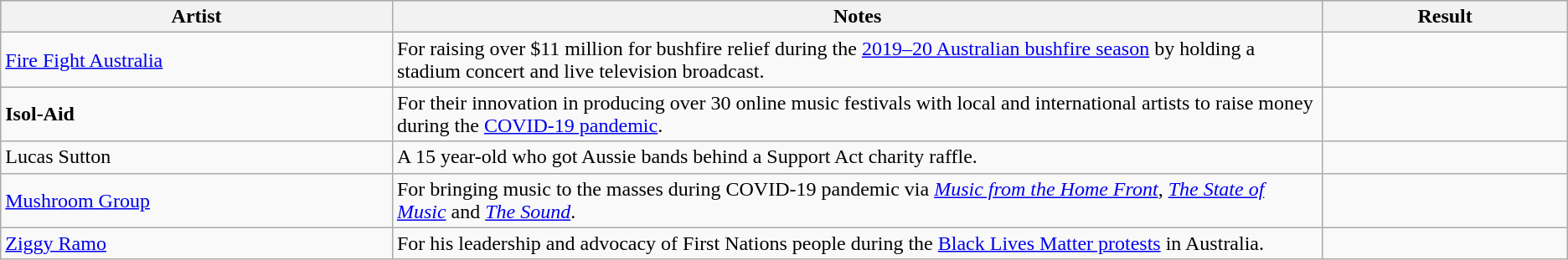<table class="sortable wikitable">
<tr bgcolor="#bebebe">
<th width="8%">Artist</th>
<th width="19%">Notes</th>
<th width="5%">Result</th>
</tr>
<tr>
<td><a href='#'>Fire Fight Australia</a></td>
<td>For raising over $11 million for bushfire relief during the <a href='#'>2019–20 Australian bushfire season</a> by holding a stadium concert and live television broadcast.</td>
<td></td>
</tr>
<tr>
<td><strong>Isol-Aid</strong></td>
<td>For their innovation in producing over 30 online music festivals with local and international artists to raise money during the <a href='#'>COVID-19 pandemic</a>.</td>
<td></td>
</tr>
<tr>
<td>Lucas Sutton</td>
<td>A 15 year-old who got Aussie bands behind a Support Act charity raffle.</td>
<td></td>
</tr>
<tr>
<td><a href='#'>Mushroom Group</a></td>
<td>For bringing music to the masses during COVID-19 pandemic via <em><a href='#'>Music from the Home Front</a></em>, <em><a href='#'>The State of Music</a></em> and <em><a href='#'>The Sound</a></em>.</td>
<td></td>
</tr>
<tr>
<td><a href='#'>Ziggy Ramo</a></td>
<td>For his leadership and advocacy of First Nations people during the <a href='#'>Black Lives Matter protests</a> in Australia.</td>
<td></td>
</tr>
</table>
